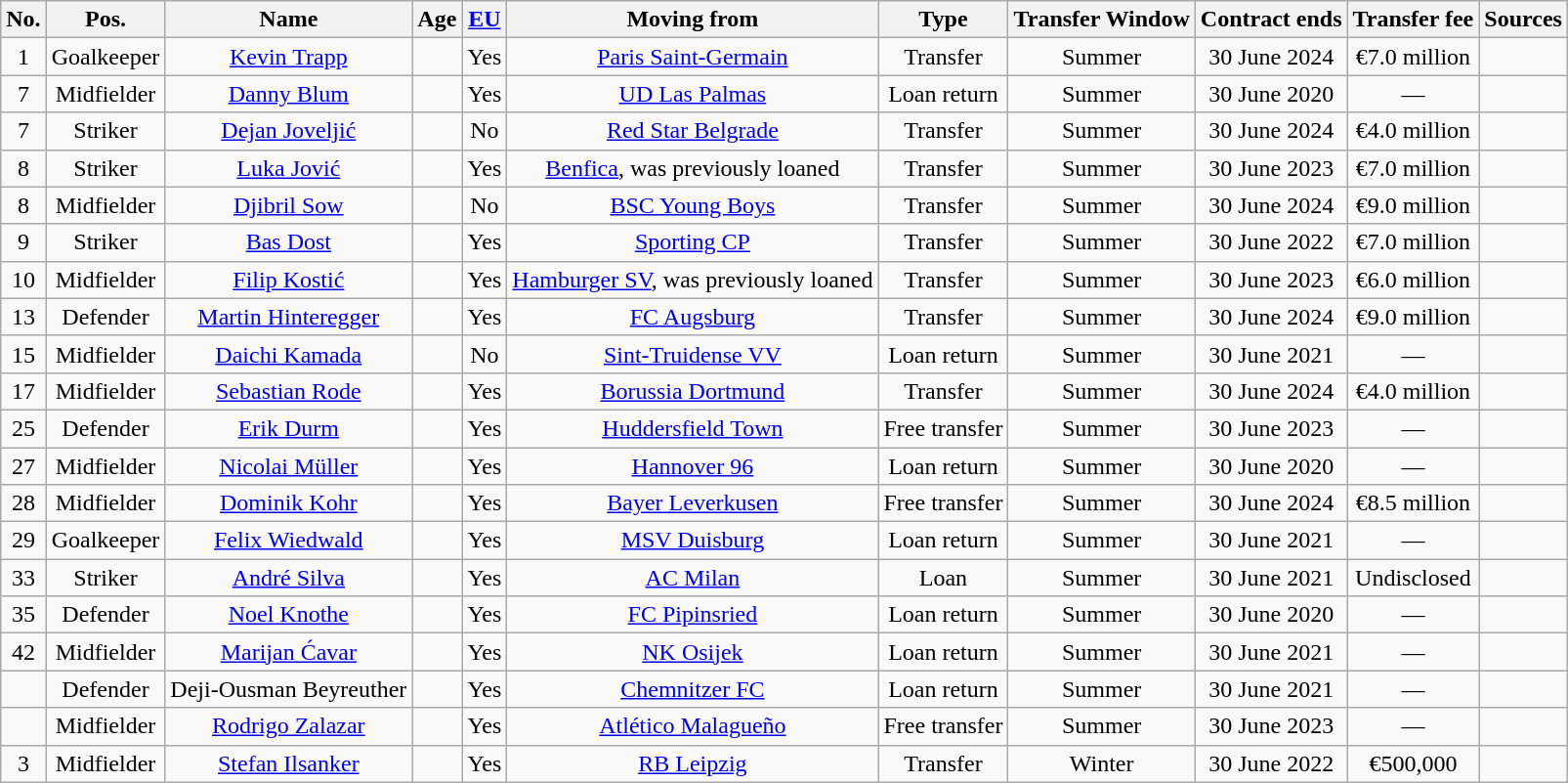<table class="wikitable" style="text-align: center">
<tr>
<th>No.</th>
<th>Pos.</th>
<th>Name</th>
<th>Age</th>
<th><a href='#'>EU</a></th>
<th>Moving from</th>
<th>Type</th>
<th>Transfer Window</th>
<th>Contract ends</th>
<th>Transfer fee</th>
<th>Sources</th>
</tr>
<tr>
<td>1</td>
<td>Goalkeeper</td>
<td><a href='#'>Kevin Trapp</a></td>
<td></td>
<td>Yes</td>
<td><a href='#'>Paris Saint-Germain</a></td>
<td>Transfer</td>
<td>Summer</td>
<td>30 June 2024</td>
<td>€7.0 million</td>
<td></td>
</tr>
<tr>
<td>7</td>
<td>Midfielder</td>
<td><a href='#'>Danny Blum</a></td>
<td></td>
<td>Yes</td>
<td><a href='#'>UD Las Palmas</a></td>
<td>Loan return</td>
<td>Summer</td>
<td>30 June 2020</td>
<td>—</td>
<td></td>
</tr>
<tr>
<td>7</td>
<td>Striker</td>
<td><a href='#'>Dejan Joveljić</a></td>
<td></td>
<td>No</td>
<td><a href='#'>Red Star Belgrade</a></td>
<td>Transfer</td>
<td>Summer</td>
<td>30 June 2024</td>
<td>€4.0 million</td>
<td></td>
</tr>
<tr>
<td>8</td>
<td>Striker</td>
<td><a href='#'>Luka Jović</a></td>
<td></td>
<td>Yes</td>
<td><a href='#'>Benfica</a>, was previously loaned</td>
<td>Transfer</td>
<td>Summer</td>
<td>30 June 2023</td>
<td>€7.0 million</td>
<td></td>
</tr>
<tr>
<td>8</td>
<td>Midfielder</td>
<td><a href='#'>Djibril Sow</a></td>
<td></td>
<td>No</td>
<td><a href='#'>BSC Young Boys</a></td>
<td>Transfer</td>
<td>Summer</td>
<td>30 June 2024</td>
<td>€9.0 million</td>
<td></td>
</tr>
<tr>
<td>9</td>
<td>Striker</td>
<td><a href='#'>Bas Dost</a></td>
<td></td>
<td>Yes</td>
<td><a href='#'>Sporting CP</a></td>
<td>Transfer</td>
<td>Summer</td>
<td>30 June 2022</td>
<td>€7.0 million</td>
<td></td>
</tr>
<tr>
<td>10</td>
<td>Midfielder</td>
<td><a href='#'>Filip Kostić</a></td>
<td></td>
<td>Yes</td>
<td><a href='#'>Hamburger SV</a>, was previously loaned</td>
<td>Transfer</td>
<td>Summer</td>
<td>30 June 2023</td>
<td>€6.0 million</td>
<td></td>
</tr>
<tr>
<td>13</td>
<td>Defender</td>
<td><a href='#'>Martin Hinteregger</a></td>
<td></td>
<td>Yes</td>
<td><a href='#'>FC Augsburg</a></td>
<td>Transfer</td>
<td>Summer</td>
<td>30 June 2024</td>
<td>€9.0 million</td>
<td></td>
</tr>
<tr>
<td>15</td>
<td>Midfielder</td>
<td><a href='#'>Daichi Kamada</a></td>
<td></td>
<td>No</td>
<td><a href='#'>Sint-Truidense VV</a></td>
<td>Loan return</td>
<td>Summer</td>
<td>30 June 2021</td>
<td>—</td>
<td></td>
</tr>
<tr>
<td>17</td>
<td>Midfielder</td>
<td><a href='#'>Sebastian Rode</a></td>
<td></td>
<td>Yes</td>
<td><a href='#'>Borussia Dortmund</a></td>
<td>Transfer</td>
<td>Summer</td>
<td>30 June 2024</td>
<td>€4.0 million</td>
<td></td>
</tr>
<tr>
<td>25</td>
<td>Defender</td>
<td><a href='#'>Erik Durm</a></td>
<td></td>
<td>Yes</td>
<td><a href='#'>Huddersfield Town</a></td>
<td>Free transfer</td>
<td>Summer</td>
<td>30 June 2023</td>
<td>—</td>
<td></td>
</tr>
<tr>
<td>27</td>
<td>Midfielder</td>
<td><a href='#'>Nicolai Müller</a></td>
<td></td>
<td>Yes</td>
<td><a href='#'>Hannover 96</a></td>
<td>Loan return</td>
<td>Summer</td>
<td>30 June 2020</td>
<td>—</td>
<td></td>
</tr>
<tr>
<td>28</td>
<td>Midfielder</td>
<td><a href='#'>Dominik Kohr</a></td>
<td></td>
<td>Yes</td>
<td><a href='#'>Bayer Leverkusen</a></td>
<td>Free transfer</td>
<td>Summer</td>
<td>30 June 2024</td>
<td>€8.5 million</td>
<td></td>
</tr>
<tr>
<td>29</td>
<td>Goalkeeper</td>
<td><a href='#'>Felix Wiedwald</a></td>
<td></td>
<td>Yes</td>
<td><a href='#'>MSV Duisburg</a></td>
<td>Loan return</td>
<td>Summer</td>
<td>30 June 2021</td>
<td>—</td>
<td></td>
</tr>
<tr>
<td>33</td>
<td>Striker</td>
<td><a href='#'>André Silva</a></td>
<td></td>
<td>Yes</td>
<td><a href='#'>AC Milan</a></td>
<td>Loan</td>
<td>Summer</td>
<td>30 June 2021</td>
<td>Undisclosed</td>
<td></td>
</tr>
<tr>
<td>35</td>
<td>Defender</td>
<td><a href='#'>Noel Knothe</a></td>
<td></td>
<td>Yes</td>
<td><a href='#'>FC Pipinsried</a></td>
<td>Loan return</td>
<td>Summer</td>
<td>30 June 2020</td>
<td>—</td>
<td></td>
</tr>
<tr>
<td>42</td>
<td>Midfielder</td>
<td><a href='#'>Marijan Ćavar</a></td>
<td></td>
<td>Yes</td>
<td><a href='#'>NK Osijek</a></td>
<td>Loan return</td>
<td>Summer</td>
<td>30 June 2021</td>
<td>—</td>
<td></td>
</tr>
<tr>
<td></td>
<td>Defender</td>
<td>Deji-Ousman Beyreuther</td>
<td></td>
<td>Yes</td>
<td><a href='#'>Chemnitzer FC</a></td>
<td>Loan return</td>
<td>Summer</td>
<td>30 June 2021</td>
<td>—</td>
<td></td>
</tr>
<tr>
<td></td>
<td>Midfielder</td>
<td><a href='#'>Rodrigo Zalazar</a></td>
<td></td>
<td>Yes</td>
<td><a href='#'>Atlético Malagueño</a></td>
<td>Free transfer</td>
<td>Summer</td>
<td>30 June 2023</td>
<td>—</td>
<td></td>
</tr>
<tr>
<td>3</td>
<td>Midfielder</td>
<td><a href='#'>Stefan Ilsanker</a></td>
<td></td>
<td>Yes</td>
<td><a href='#'>RB Leipzig</a></td>
<td>Transfer</td>
<td>Winter</td>
<td>30 June 2022</td>
<td>€500,000</td>
<td></td>
</tr>
</table>
